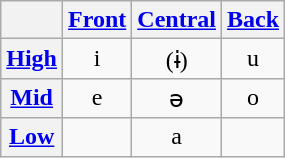<table class="wikitable" style="text-align:center">
<tr>
<th></th>
<th><a href='#'>Front</a></th>
<th><a href='#'>Central</a></th>
<th><a href='#'>Back</a></th>
</tr>
<tr>
<th><a href='#'>High</a></th>
<td>i</td>
<td>(ɨ)</td>
<td>u</td>
</tr>
<tr>
<th><a href='#'>Mid</a></th>
<td>e</td>
<td>ə</td>
<td>o</td>
</tr>
<tr>
<th><a href='#'>Low</a></th>
<td></td>
<td>a</td>
<td></td>
</tr>
</table>
